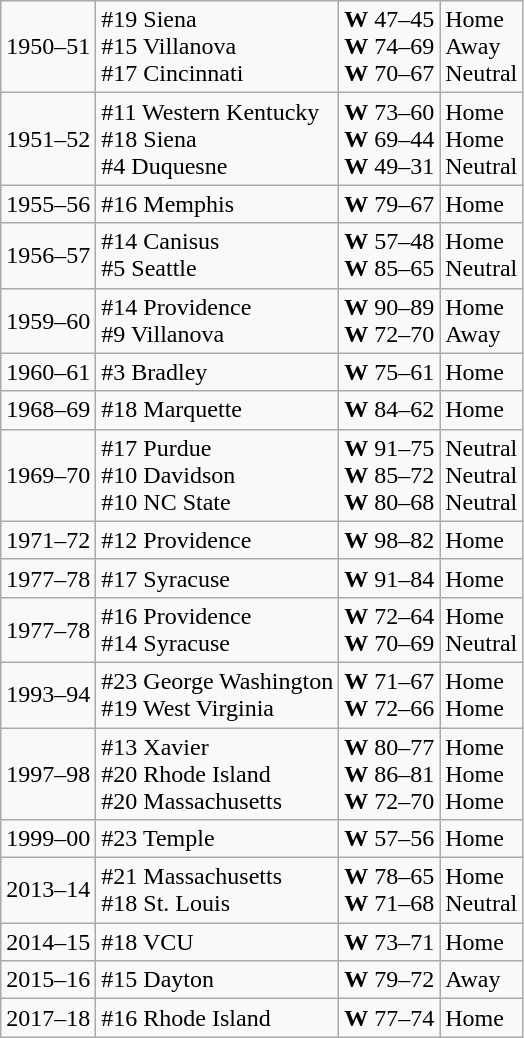<table class="wikitable">
<tr>
<td>1950–51</td>
<td>#19 Siena<br>#15 Villanova<br>#17 Cincinnati</td>
<td><strong>W</strong> 47–45<br><strong>W</strong> 74–69<br><strong>W</strong> 70–67</td>
<td>Home<br>Away<br>Neutral</td>
</tr>
<tr>
<td>1951–52</td>
<td>#11 Western Kentucky<br>#18 Siena<br>#4 Duquesne</td>
<td><strong>W</strong> 73–60<br><strong>W</strong> 69–44<br><strong>W</strong> 49–31</td>
<td>Home<br>Home<br>Neutral</td>
</tr>
<tr>
<td>1955–56</td>
<td>#16 Memphis</td>
<td><strong>W</strong> 79–67</td>
<td>Home</td>
</tr>
<tr>
<td>1956–57</td>
<td>#14 Canisus<br>#5 Seattle</td>
<td><strong>W</strong> 57–48<br><strong>W</strong> 85–65</td>
<td>Home<br>Neutral</td>
</tr>
<tr>
<td>1959–60</td>
<td>#14 Providence<br>#9 Villanova</td>
<td><strong>W</strong> 90–89<br><strong>W</strong> 72–70</td>
<td>Home<br>Away</td>
</tr>
<tr>
<td>1960–61</td>
<td>#3 Bradley</td>
<td><strong>W</strong> 75–61</td>
<td>Home</td>
</tr>
<tr>
<td>1968–69</td>
<td>#18 Marquette</td>
<td><strong>W</strong> 84–62</td>
<td>Home</td>
</tr>
<tr>
<td>1969–70</td>
<td>#17 Purdue<br>#10 Davidson<br>#10 NC State</td>
<td><strong>W</strong> 91–75<br><strong>W</strong> 85–72<br><strong>W</strong> 80–68</td>
<td>Neutral <br>Neutral<br>Neutral</td>
</tr>
<tr>
<td>1971–72</td>
<td>#12 Providence</td>
<td><strong>W</strong> 98–82</td>
<td>Home</td>
</tr>
<tr>
<td>1977–78</td>
<td>#17 Syracuse</td>
<td><strong>W</strong> 91–84</td>
<td>Home</td>
</tr>
<tr>
<td>1977–78</td>
<td>#16 Providence<br>#14 Syracuse</td>
<td><strong>W</strong> 72–64<br><strong>W</strong> 70–69</td>
<td>Home<br>Neutral</td>
</tr>
<tr>
<td>1993–94</td>
<td>#23 George Washington<br>#19 West Virginia</td>
<td><strong>W</strong> 71–67<br><strong>W</strong> 72–66</td>
<td>Home<br>Home</td>
</tr>
<tr>
<td>1997–98</td>
<td>#13 Xavier<br>#20 Rhode Island<br>#20 Massachusetts</td>
<td><strong>W</strong> 80–77<br><strong>W</strong> 86–81<br><strong>W</strong> 72–70</td>
<td>Home<br>Home<br>Home</td>
</tr>
<tr>
<td>1999–00</td>
<td>#23 Temple</td>
<td><strong>W</strong> 57–56</td>
<td>Home</td>
</tr>
<tr>
<td>2013–14</td>
<td>#21 Massachusetts<br>#18 St. Louis</td>
<td><strong>W</strong> 78–65<br><strong>W</strong> 71–68</td>
<td>Home<br>Neutral</td>
</tr>
<tr>
<td>2014–15</td>
<td>#18 VCU</td>
<td><strong>W</strong> 73–71</td>
<td>Home</td>
</tr>
<tr>
<td>2015–16</td>
<td>#15 Dayton</td>
<td><strong>W</strong> 79–72</td>
<td>Away</td>
</tr>
<tr>
<td>2017–18</td>
<td>#16 Rhode Island</td>
<td><strong>W</strong> 77–74</td>
<td>Home</td>
</tr>
</table>
